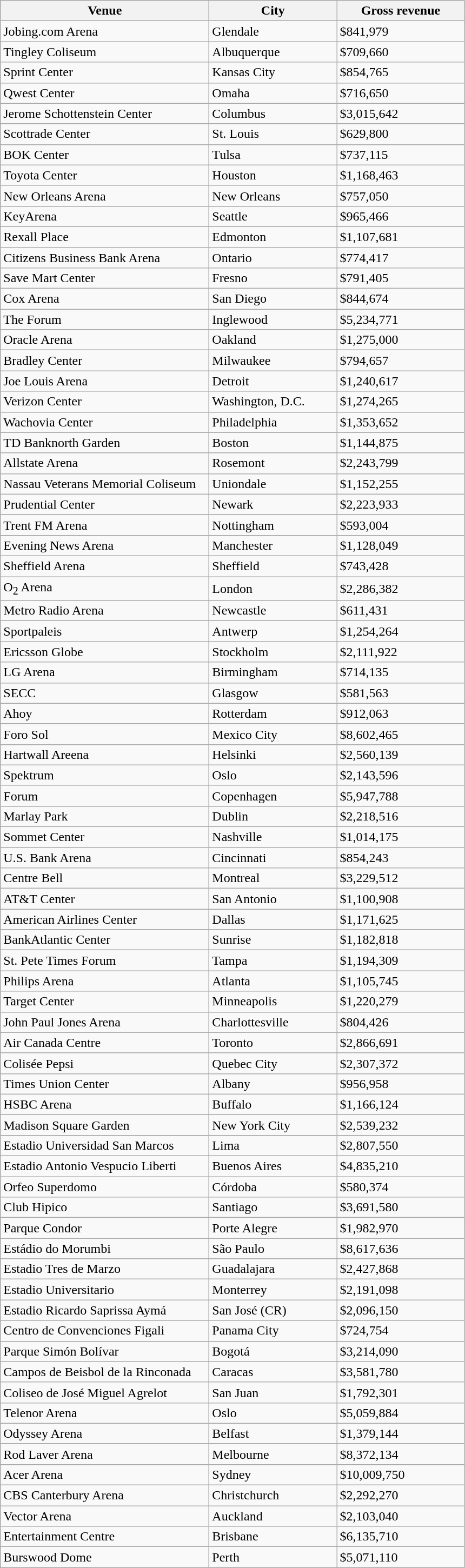<table class="wikitable sortable">
<tr>
<th width="250">Venue</th>
<th width="150">City</th>
<th width="150">Gross revenue</th>
</tr>
<tr>
<td>Jobing.com Arena</td>
<td>Glendale</td>
<td>$841,979</td>
</tr>
<tr>
<td>Tingley Coliseum</td>
<td>Albuquerque</td>
<td>$709,660</td>
</tr>
<tr>
<td>Sprint Center</td>
<td>Kansas City</td>
<td>$854,765</td>
</tr>
<tr>
<td>Qwest Center</td>
<td>Omaha</td>
<td>$716,650</td>
</tr>
<tr>
<td>Jerome Schottenstein Center</td>
<td>Columbus</td>
<td>$3,015,642</td>
</tr>
<tr>
<td>Scottrade Center</td>
<td>St. Louis</td>
<td>$629,800</td>
</tr>
<tr>
<td>BOK Center</td>
<td>Tulsa</td>
<td>$737,115</td>
</tr>
<tr>
<td>Toyota Center</td>
<td>Houston</td>
<td>$1,168,463</td>
</tr>
<tr>
<td>New Orleans Arena</td>
<td>New Orleans</td>
<td>$757,050</td>
</tr>
<tr>
<td>KeyArena</td>
<td>Seattle</td>
<td>$965,466</td>
</tr>
<tr>
<td>Rexall Place</td>
<td>Edmonton</td>
<td>$1,107,681</td>
</tr>
<tr>
<td>Citizens Business Bank Arena</td>
<td>Ontario</td>
<td>$774,417</td>
</tr>
<tr>
<td>Save Mart Center</td>
<td>Fresno</td>
<td>$791,405</td>
</tr>
<tr>
<td>Cox Arena</td>
<td>San Diego</td>
<td>$844,674</td>
</tr>
<tr>
<td>The Forum</td>
<td>Inglewood</td>
<td>$5,234,771</td>
</tr>
<tr>
<td>Oracle Arena</td>
<td>Oakland</td>
<td>$1,275,000</td>
</tr>
<tr>
<td>Bradley Center</td>
<td>Milwaukee</td>
<td>$794,657</td>
</tr>
<tr>
<td>Joe Louis Arena</td>
<td>Detroit</td>
<td>$1,240,617</td>
</tr>
<tr>
<td>Verizon Center</td>
<td>Washington, D.C.</td>
<td>$1,274,265</td>
</tr>
<tr>
<td>Wachovia Center</td>
<td>Philadelphia</td>
<td>$1,353,652</td>
</tr>
<tr>
<td>TD Banknorth Garden</td>
<td>Boston</td>
<td>$1,144,875</td>
</tr>
<tr>
<td>Allstate Arena</td>
<td>Rosemont</td>
<td>$2,243,799</td>
</tr>
<tr>
<td>Nassau Veterans Memorial Coliseum</td>
<td>Uniondale</td>
<td>$1,152,255</td>
</tr>
<tr>
<td>Prudential Center</td>
<td>Newark</td>
<td>$2,223,933</td>
</tr>
<tr>
<td>Trent FM Arena</td>
<td>Nottingham</td>
<td>$593,004</td>
</tr>
<tr>
<td>Evening News Arena</td>
<td>Manchester</td>
<td>$1,128,049</td>
</tr>
<tr>
<td>Sheffield Arena</td>
<td>Sheffield</td>
<td>$743,428</td>
</tr>
<tr>
<td>O<sub>2</sub> Arena</td>
<td>London</td>
<td>$2,286,382</td>
</tr>
<tr>
<td>Metro Radio Arena</td>
<td>Newcastle</td>
<td>$611,431</td>
</tr>
<tr>
<td>Sportpaleis</td>
<td>Antwerp</td>
<td>$1,254,264</td>
</tr>
<tr>
<td>Ericsson Globe</td>
<td>Stockholm</td>
<td>$2,111,922</td>
</tr>
<tr>
<td>LG Arena</td>
<td>Birmingham</td>
<td>$714,135</td>
</tr>
<tr>
<td>SECC</td>
<td>Glasgow</td>
<td>$581,563</td>
</tr>
<tr>
<td>Ahoy</td>
<td>Rotterdam</td>
<td>$912,063</td>
</tr>
<tr>
<td>Foro Sol</td>
<td>Mexico City</td>
<td>$8,602,465</td>
</tr>
<tr>
<td>Hartwall Areena</td>
<td>Helsinki</td>
<td>$2,560,139</td>
</tr>
<tr>
<td>Spektrum</td>
<td>Oslo</td>
<td>$2,143,596</td>
</tr>
<tr>
<td>Forum</td>
<td>Copenhagen</td>
<td>$5,947,788</td>
</tr>
<tr>
<td>Marlay Park</td>
<td>Dublin</td>
<td>$2,218,516</td>
</tr>
<tr>
<td>Sommet Center</td>
<td>Nashville</td>
<td>$1,014,175</td>
</tr>
<tr>
<td>U.S. Bank Arena</td>
<td>Cincinnati</td>
<td>$854,243</td>
</tr>
<tr>
<td>Centre Bell</td>
<td>Montreal</td>
<td>$3,229,512</td>
</tr>
<tr>
<td>AT&T Center</td>
<td>San Antonio</td>
<td>$1,100,908</td>
</tr>
<tr>
<td>American Airlines Center</td>
<td>Dallas</td>
<td>$1,171,625</td>
</tr>
<tr>
<td>BankAtlantic Center</td>
<td>Sunrise</td>
<td>$1,182,818</td>
</tr>
<tr>
<td>St. Pete Times Forum</td>
<td>Tampa</td>
<td>$1,194,309</td>
</tr>
<tr>
<td>Philips Arena</td>
<td>Atlanta</td>
<td>$1,105,745</td>
</tr>
<tr>
<td>Target Center</td>
<td>Minneapolis</td>
<td>$1,220,279</td>
</tr>
<tr>
<td>John Paul Jones Arena</td>
<td>Charlottesville</td>
<td>$804,426</td>
</tr>
<tr>
<td>Air Canada Centre</td>
<td>Toronto</td>
<td>$2,866,691</td>
</tr>
<tr>
<td>Colisée Pepsi</td>
<td>Quebec City</td>
<td>$2,307,372</td>
</tr>
<tr>
<td>Times Union Center</td>
<td>Albany</td>
<td>$956,958</td>
</tr>
<tr>
<td>HSBC Arena</td>
<td>Buffalo</td>
<td>$1,166,124</td>
</tr>
<tr>
<td>Madison Square Garden</td>
<td>New York City</td>
<td>$2,539,232</td>
</tr>
<tr>
<td>Estadio Universidad San Marcos</td>
<td>Lima</td>
<td>$2,807,550</td>
</tr>
<tr>
<td>Estadio Antonio Vespucio Liberti</td>
<td>Buenos Aires</td>
<td>$4,835,210</td>
</tr>
<tr>
<td>Orfeo Superdomo</td>
<td>Córdoba</td>
<td>$580,374</td>
</tr>
<tr>
<td>Club Hipico</td>
<td>Santiago</td>
<td>$3,691,580</td>
</tr>
<tr>
<td>Parque Condor</td>
<td>Porte Alegre</td>
<td>$1,982,970</td>
</tr>
<tr>
<td>Estádio do Morumbi</td>
<td>São Paulo</td>
<td>$8,617,636</td>
</tr>
<tr>
<td>Estadio Tres de Marzo</td>
<td>Guadalajara</td>
<td>$2,427,868</td>
</tr>
<tr>
<td>Estadio Universitario</td>
<td>Monterrey</td>
<td>$2,191,098</td>
</tr>
<tr>
<td>Estadio Ricardo Saprissa Aymá</td>
<td>San José (CR)</td>
<td>$2,096,150</td>
</tr>
<tr>
<td>Centro de Convenciones Figali</td>
<td>Panama City</td>
<td>$724,754</td>
</tr>
<tr>
<td>Parque Simón Bolívar</td>
<td>Bogotá</td>
<td>$3,214,090</td>
</tr>
<tr>
<td>Campos de Beisbol de la Rinconada</td>
<td>Caracas</td>
<td>$3,581,780</td>
</tr>
<tr>
<td>Coliseo de José Miguel Agrelot</td>
<td>San Juan</td>
<td>$1,792,301</td>
</tr>
<tr>
<td>Telenor Arena</td>
<td>Oslo</td>
<td>$5,059,884</td>
</tr>
<tr>
<td>Odyssey Arena</td>
<td>Belfast</td>
<td>$1,379,144</td>
</tr>
<tr>
<td>Rod Laver Arena</td>
<td>Melbourne</td>
<td>$8,372,134</td>
</tr>
<tr>
<td>Acer Arena</td>
<td>Sydney</td>
<td>$10,009,750</td>
</tr>
<tr>
<td>CBS Canterbury Arena</td>
<td>Christchurch</td>
<td>$2,292,270</td>
</tr>
<tr>
<td>Vector Arena</td>
<td>Auckland</td>
<td>$2,103,040</td>
</tr>
<tr>
<td>Entertainment Centre</td>
<td>Brisbane</td>
<td>$6,135,710</td>
</tr>
<tr>
<td>Burswood Dome</td>
<td>Perth</td>
<td>$5,071,110</td>
</tr>
</table>
